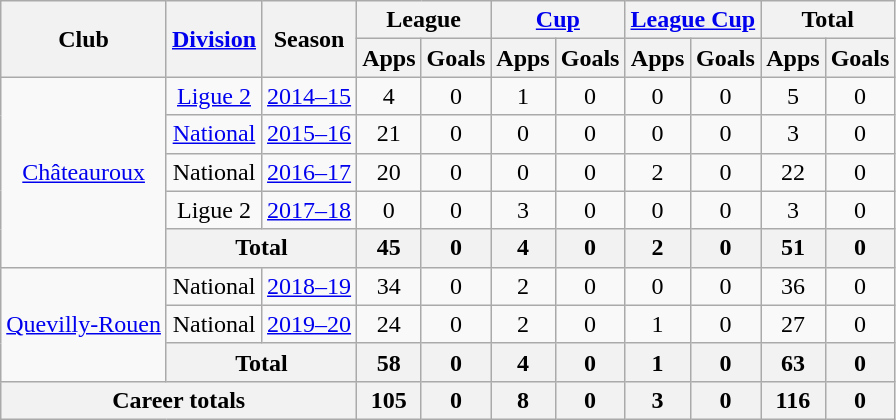<table class="wikitable" style="text-align:center">
<tr>
<th rowspan="2">Club</th>
<th rowspan="2"><a href='#'>Division</a></th>
<th rowspan="2">Season</th>
<th colspan="2">League</th>
<th colspan="2"><a href='#'>Cup</a></th>
<th colspan="2"><a href='#'>League Cup</a></th>
<th colspan="2">Total</th>
</tr>
<tr>
<th>Apps</th>
<th>Goals</th>
<th>Apps</th>
<th>Goals</th>
<th>Apps</th>
<th>Goals</th>
<th>Apps</th>
<th>Goals</th>
</tr>
<tr>
<td rowspan=5><a href='#'>Châteauroux</a></td>
<td><a href='#'>Ligue 2</a></td>
<td><a href='#'>2014–15</a></td>
<td>4</td>
<td>0</td>
<td>1</td>
<td>0</td>
<td>0</td>
<td>0</td>
<td>5</td>
<td>0</td>
</tr>
<tr>
<td><a href='#'>National</a></td>
<td><a href='#'>2015–16</a></td>
<td>21</td>
<td>0</td>
<td>0</td>
<td>0</td>
<td>0</td>
<td>0</td>
<td>3</td>
<td>0</td>
</tr>
<tr>
<td>National</td>
<td><a href='#'>2016–17</a></td>
<td>20</td>
<td>0</td>
<td>0</td>
<td>0</td>
<td>2</td>
<td>0</td>
<td>22</td>
<td>0</td>
</tr>
<tr>
<td>Ligue 2</td>
<td><a href='#'>2017–18</a></td>
<td>0</td>
<td>0</td>
<td>3</td>
<td>0</td>
<td>0</td>
<td>0</td>
<td>3</td>
<td>0</td>
</tr>
<tr>
<th colspan=2>Total</th>
<th>45</th>
<th>0</th>
<th>4</th>
<th>0</th>
<th>2</th>
<th>0</th>
<th>51</th>
<th>0</th>
</tr>
<tr>
<td rowspan=3><a href='#'>Quevilly-Rouen</a></td>
<td>National</td>
<td><a href='#'>2018–19</a></td>
<td>34</td>
<td>0</td>
<td>2</td>
<td>0</td>
<td>0</td>
<td>0</td>
<td>36</td>
<td>0</td>
</tr>
<tr>
<td>National</td>
<td><a href='#'>2019–20</a></td>
<td>24</td>
<td>0</td>
<td>2</td>
<td>0</td>
<td>1</td>
<td>0</td>
<td>27</td>
<td>0</td>
</tr>
<tr>
<th colspan=2>Total</th>
<th>58</th>
<th>0</th>
<th>4</th>
<th>0</th>
<th>1</th>
<th>0</th>
<th>63</th>
<th>0</th>
</tr>
<tr>
<th colspan=3>Career totals</th>
<th>105</th>
<th>0</th>
<th>8</th>
<th>0</th>
<th>3</th>
<th>0</th>
<th>116</th>
<th>0</th>
</tr>
</table>
